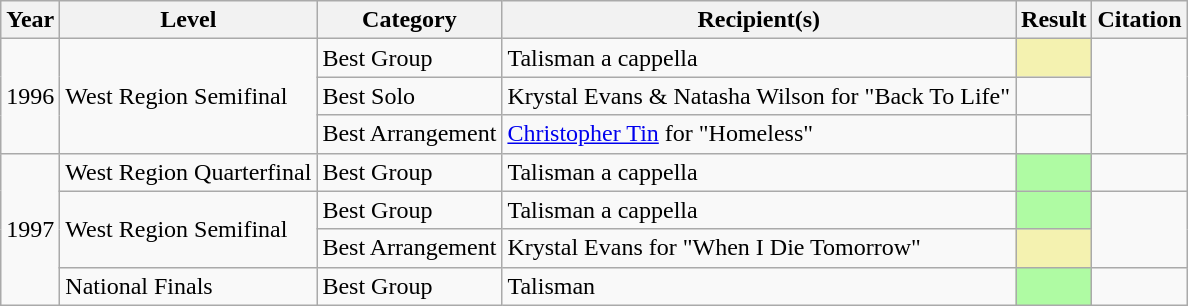<table class="wikitable sortable">
<tr>
<th>Year</th>
<th>Level</th>
<th>Category</th>
<th>Recipient(s)</th>
<th>Result</th>
<th class=unsortable>Citation</th>
</tr>
<tr>
<td rowspan="3">1996</td>
<td rowspan="3">West Region Semifinal</td>
<td>Best Group</td>
<td>Talisman a cappella</td>
<td style="background: #F4F2B0"></td>
<td rowspan="3"></td>
</tr>
<tr>
<td>Best Solo</td>
<td>Krystal Evans & Natasha Wilson for "Back To Life"</td>
<td></td>
</tr>
<tr>
<td>Best Arrangement</td>
<td><a href='#'>Christopher Tin</a> for "Homeless"</td>
<td></td>
</tr>
<tr>
<td rowspan="4">1997</td>
<td>West Region Quarterfinal</td>
<td>Best Group</td>
<td>Talisman a cappella</td>
<td style="background: #AFFBA3"></td>
<td></td>
</tr>
<tr>
<td rowspan="2">West Region Semifinal</td>
<td>Best Group</td>
<td>Talisman a cappella</td>
<td style="background: #AFFBA3"></td>
<td rowspan="2"></td>
</tr>
<tr>
<td>Best Arrangement</td>
<td>Krystal Evans for "When I Die Tomorrow"</td>
<td style="background: #F4F2B0"></td>
</tr>
<tr>
<td>National Finals</td>
<td>Best Group</td>
<td>Talisman</td>
<td style="background: #AFFBA3"></td>
<td></td>
</tr>
</table>
